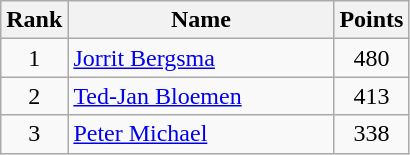<table class="wikitable" border="1">
<tr>
<th width=30>Rank</th>
<th width=170>Name</th>
<th width=25>Points</th>
</tr>
<tr align="center">
<td>1</td>
<td align="left"> <a href='#'>Jorrit Bergsma</a></td>
<td>480</td>
</tr>
<tr align="center">
<td>2</td>
<td align="left"> <a href='#'>Ted-Jan Bloemen</a></td>
<td>413</td>
</tr>
<tr align="center">
<td>3</td>
<td align="left"> <a href='#'>Peter Michael</a></td>
<td>338</td>
</tr>
</table>
